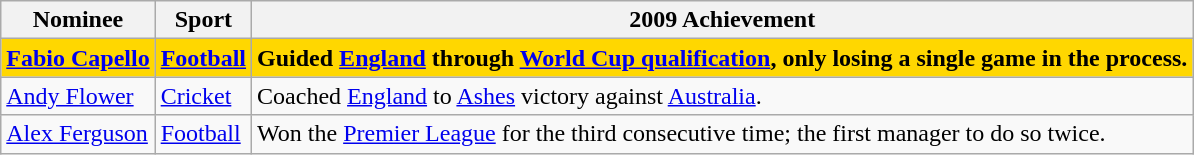<table class="wikitable">
<tr>
<th>Nominee</th>
<th>Sport</th>
<th>2009 Achievement</th>
</tr>
<tr style="font-weight:bold; background:gold;">
<td><a href='#'>Fabio Capello</a></td>
<td><a href='#'>Football</a></td>
<td>Guided <a href='#'>England</a> through <a href='#'>World Cup qualification</a>, only losing a single game in the process.</td>
</tr>
<tr>
<td><a href='#'>Andy Flower</a></td>
<td><a href='#'>Cricket</a></td>
<td>Coached <a href='#'>England</a> to <a href='#'>Ashes</a> victory against <a href='#'>Australia</a>.</td>
</tr>
<tr>
<td><a href='#'>Alex Ferguson</a></td>
<td><a href='#'>Football</a></td>
<td>Won the <a href='#'>Premier League</a> for the third consecutive time; the first manager to do so twice.</td>
</tr>
</table>
